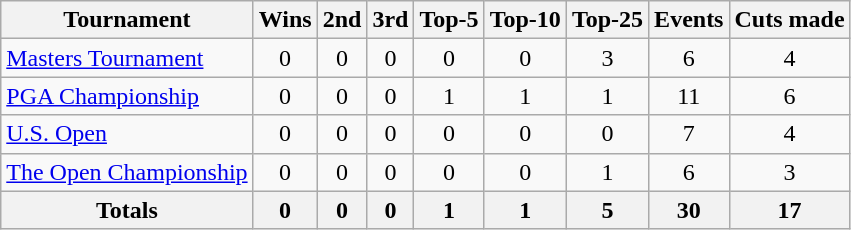<table class=wikitable style=text-align:center>
<tr>
<th>Tournament</th>
<th>Wins</th>
<th>2nd</th>
<th>3rd</th>
<th>Top-5</th>
<th>Top-10</th>
<th>Top-25</th>
<th>Events</th>
<th>Cuts made</th>
</tr>
<tr>
<td align=left><a href='#'>Masters Tournament</a></td>
<td>0</td>
<td>0</td>
<td>0</td>
<td>0</td>
<td>0</td>
<td>3</td>
<td>6</td>
<td>4</td>
</tr>
<tr>
<td align=left><a href='#'>PGA Championship</a></td>
<td>0</td>
<td>0</td>
<td>0</td>
<td>1</td>
<td>1</td>
<td>1</td>
<td>11</td>
<td>6</td>
</tr>
<tr>
<td align=left><a href='#'>U.S. Open</a></td>
<td>0</td>
<td>0</td>
<td>0</td>
<td>0</td>
<td>0</td>
<td>0</td>
<td>7</td>
<td>4</td>
</tr>
<tr>
<td align=left><a href='#'>The Open Championship</a></td>
<td>0</td>
<td>0</td>
<td>0</td>
<td>0</td>
<td>0</td>
<td>1</td>
<td>6</td>
<td>3</td>
</tr>
<tr>
<th>Totals</th>
<th>0</th>
<th>0</th>
<th>0</th>
<th>1</th>
<th>1</th>
<th>5</th>
<th>30</th>
<th>17</th>
</tr>
</table>
